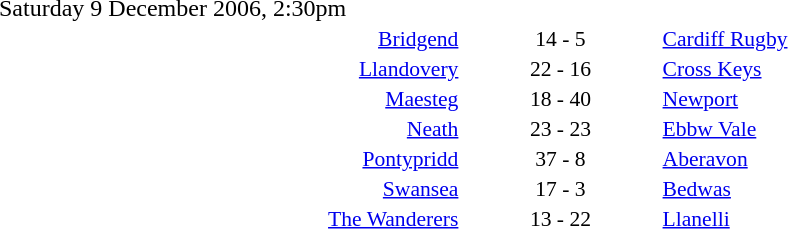<table style="width:70%;" cellspacing="1">
<tr>
<th width=35%></th>
<th width=15%></th>
<th></th>
</tr>
<tr>
<td>Saturday 9 December 2006, 2:30pm</td>
</tr>
<tr style=font-size:90%>
<td align=right><a href='#'>Bridgend</a></td>
<td align=center>14 - 5</td>
<td><a href='#'>Cardiff Rugby</a></td>
</tr>
<tr style=font-size:90%>
<td align=right><a href='#'>Llandovery</a></td>
<td align=center>22 - 16</td>
<td><a href='#'>Cross Keys</a></td>
</tr>
<tr style=font-size:90%>
<td align=right><a href='#'>Maesteg</a></td>
<td align=center>18 - 40</td>
<td><a href='#'>Newport</a></td>
</tr>
<tr style=font-size:90%>
<td align=right><a href='#'>Neath</a></td>
<td align=center>23 - 23</td>
<td><a href='#'>Ebbw Vale</a></td>
</tr>
<tr style=font-size:90%>
<td align=right><a href='#'>Pontypridd</a></td>
<td align=center>37 - 8</td>
<td><a href='#'>Aberavon</a></td>
</tr>
<tr style=font-size:90%>
<td align=right><a href='#'>Swansea</a></td>
<td align=center>17 - 3</td>
<td><a href='#'>Bedwas</a></td>
</tr>
<tr style=font-size:90%>
<td align=right><a href='#'>The Wanderers</a></td>
<td align=center>13 - 22</td>
<td><a href='#'>Llanelli</a></td>
</tr>
</table>
